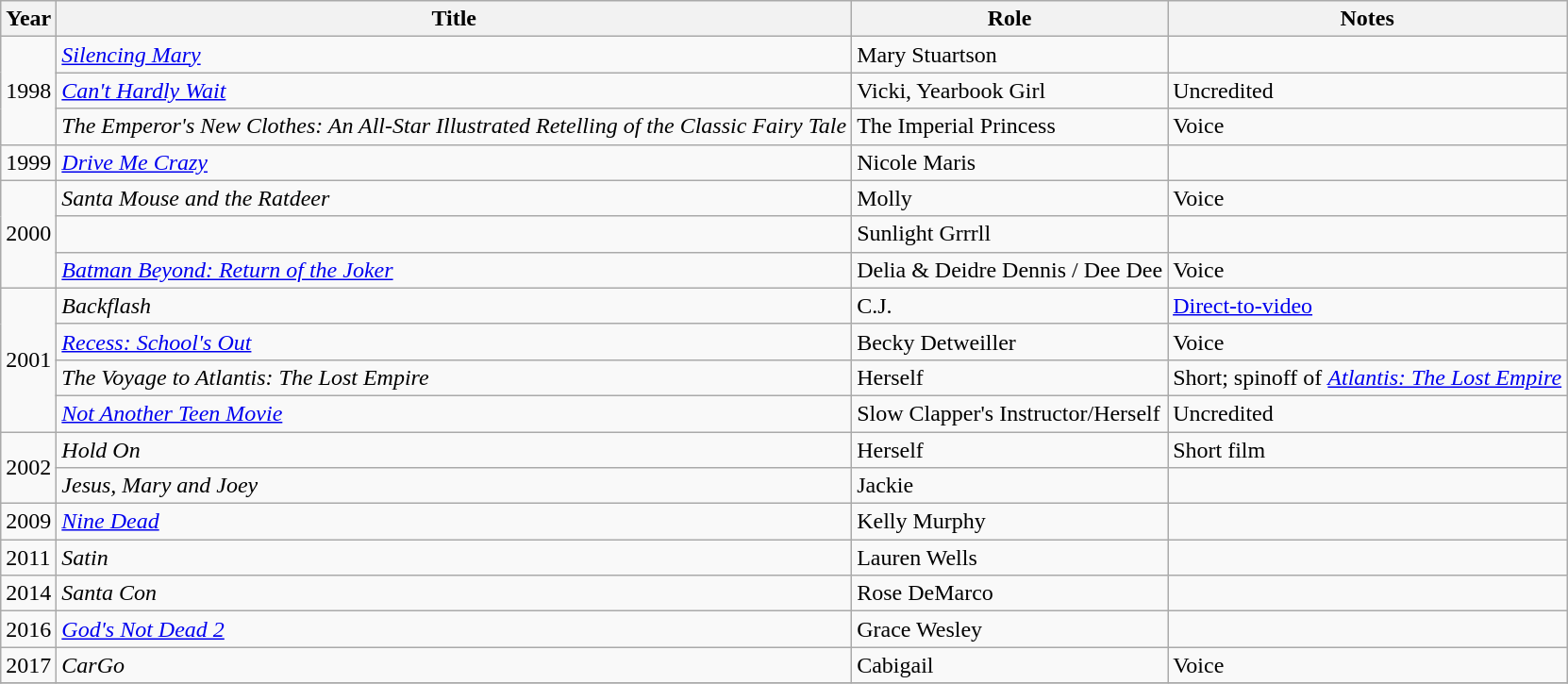<table class="wikitable sortable">
<tr>
<th>Year</th>
<th>Title</th>
<th>Role</th>
<th class="unsortable">Notes</th>
</tr>
<tr>
<td rowspan=3>1998</td>
<td><em><a href='#'>Silencing Mary</a></em></td>
<td>Mary Stuartson</td>
</tr>
<tr>
<td><em><a href='#'>Can't Hardly Wait</a></em></td>
<td>Vicki, Yearbook Girl</td>
<td>Uncredited</td>
</tr>
<tr>
<td data-sort-value="Emperor's New Clothes: An All-Star Illustrated Retelling of the Classic Fairy Tale, The"><em>The Emperor's New Clothes: An All-Star Illustrated Retelling of the Classic Fairy Tale</em></td>
<td>The Imperial Princess</td>
<td>Voice</td>
</tr>
<tr>
<td>1999</td>
<td><em><a href='#'>Drive Me Crazy</a></em></td>
<td>Nicole Maris</td>
<td></td>
</tr>
<tr>
<td rowspan=3>2000</td>
<td><em>Santa Mouse and the Ratdeer</em></td>
<td>Molly</td>
<td>Voice</td>
</tr>
<tr>
<td><em></em></td>
<td>Sunlight Grrrll</td>
<td></td>
</tr>
<tr>
<td><em><a href='#'>Batman Beyond: Return of the Joker</a></em></td>
<td>Delia & Deidre Dennis / Dee Dee</td>
<td>Voice</td>
</tr>
<tr>
<td rowspan=4>2001</td>
<td><em>Backflash</em></td>
<td>C.J.</td>
<td><a href='#'>Direct-to-video</a></td>
</tr>
<tr>
<td><em><a href='#'>Recess: School's Out</a></em></td>
<td>Becky Detweiller</td>
<td>Voice</td>
</tr>
<tr>
<td data-sort-value="Voyage to Atlantis: The Lost Empire, The"><em>The Voyage to Atlantis: The Lost Empire</em></td>
<td>Herself</td>
<td>Short; spinoff of <em><a href='#'>Atlantis: The Lost Empire</a></em></td>
</tr>
<tr>
<td><em><a href='#'>Not Another Teen Movie</a></em></td>
<td>Slow Clapper's Instructor/Herself</td>
<td>Uncredited</td>
</tr>
<tr>
<td rowspan=2>2002</td>
<td><em>Hold On</em></td>
<td>Herself</td>
<td>Short film</td>
</tr>
<tr>
<td><em>Jesus, Mary and Joey</em></td>
<td>Jackie</td>
<td></td>
</tr>
<tr>
<td>2009</td>
<td><em><a href='#'>Nine Dead</a></em></td>
<td>Kelly Murphy</td>
<td></td>
</tr>
<tr>
<td>2011</td>
<td><em>Satin</em></td>
<td>Lauren Wells</td>
<td></td>
</tr>
<tr>
<td>2014</td>
<td><em>Santa Con</em></td>
<td>Rose DeMarco</td>
<td></td>
</tr>
<tr>
<td>2016</td>
<td><em><a href='#'>God's Not Dead 2</a></em></td>
<td>Grace Wesley</td>
<td></td>
</tr>
<tr>
<td>2017</td>
<td><em>CarGo</em></td>
<td>Cabigail</td>
<td>Voice</td>
</tr>
<tr>
</tr>
</table>
